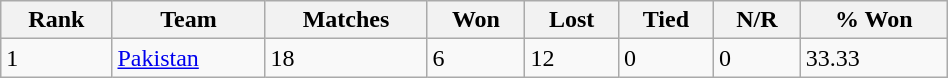<table class="wikitable" width=50%>
<tr>
<th>Rank</th>
<th>Team</th>
<th>Matches</th>
<th>Won</th>
<th>Lost</th>
<th>Tied</th>
<th>N/R</th>
<th>% Won</th>
</tr>
<tr>
<td>1</td>
<td> <a href='#'>Pakistan</a></td>
<td>18</td>
<td>6</td>
<td>12</td>
<td>0</td>
<td>0</td>
<td>33.33</td>
</tr>
</table>
